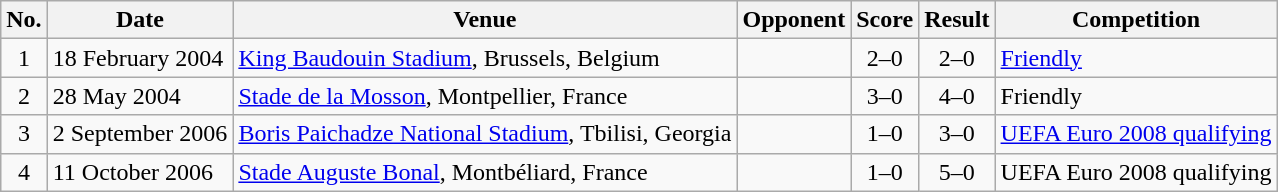<table class="wikitable sortable">
<tr>
<th scope="col">No.</th>
<th scope="col">Date</th>
<th scope="col">Venue</th>
<th scope="col">Opponent</th>
<th scope="col">Score</th>
<th scope="col">Result</th>
<th scope="col">Competition</th>
</tr>
<tr>
<td align="center">1</td>
<td>18 February 2004</td>
<td><a href='#'>King Baudouin Stadium</a>, Brussels, Belgium</td>
<td></td>
<td align="center">2–0</td>
<td align="center">2–0</td>
<td><a href='#'>Friendly</a></td>
</tr>
<tr>
<td align="center">2</td>
<td>28 May 2004</td>
<td><a href='#'>Stade de la Mosson</a>, Montpellier, France</td>
<td></td>
<td align="center">3–0</td>
<td align="center">4–0</td>
<td>Friendly</td>
</tr>
<tr>
<td align="center">3</td>
<td>2 September 2006</td>
<td><a href='#'>Boris Paichadze National Stadium</a>, Tbilisi, Georgia</td>
<td></td>
<td align="center">1–0</td>
<td align="center">3–0</td>
<td><a href='#'>UEFA Euro 2008 qualifying</a></td>
</tr>
<tr>
<td align="center">4</td>
<td>11 October 2006</td>
<td><a href='#'>Stade Auguste Bonal</a>, Montbéliard, France</td>
<td></td>
<td align="center">1–0</td>
<td align="center">5–0</td>
<td>UEFA Euro 2008 qualifying</td>
</tr>
</table>
